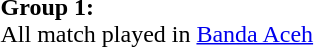<table>
<tr>
<td><strong>Group 1:</strong><br>All match played in <a href='#'>Banda Aceh</a>
</td>
</tr>
</table>
